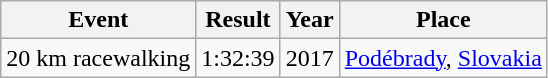<table class=wikitable style="font-size:100%">
<tr>
<th>Event</th>
<th>Result</th>
<th>Year</th>
<th>Place</th>
</tr>
<tr>
<td>20 km racewalking</td>
<td>1:32:39</td>
<td>2017</td>
<td><a href='#'>Podébrady</a>, <a href='#'>Slovakia</a></td>
</tr>
</table>
